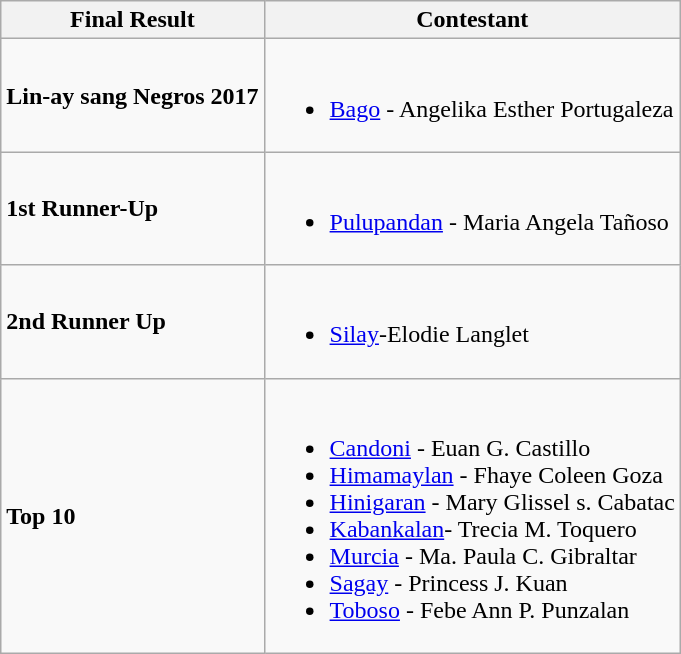<table class="wikitable">
<tr>
<th>Final Result</th>
<th>Contestant</th>
</tr>
<tr>
<td><strong>Lin-ay sang Negros 2017</strong></td>
<td><br><ul><li><a href='#'>Bago</a> - Angelika Esther Portugaleza</li></ul></td>
</tr>
<tr>
<td><strong>1st Runner-Up</strong></td>
<td><br><ul><li><a href='#'>Pulupandan</a> - Maria Angela Tañoso</li></ul></td>
</tr>
<tr>
<td><strong>2nd Runner Up</strong></td>
<td><br><ul><li><a href='#'>Silay</a>-Elodie Langlet</li></ul></td>
</tr>
<tr>
<td><strong>Top 10</strong></td>
<td><br><ul><li><a href='#'>Candoni</a> - Euan G. Castillo</li><li><a href='#'>Himamaylan</a> - Fhaye Coleen Goza</li><li><a href='#'>Hinigaran</a> - Mary Glissel s. Cabatac</li><li><a href='#'>Kabankalan</a>- Trecia M. Toquero</li><li><a href='#'>Murcia</a> - Ma. Paula C. Gibraltar</li><li><a href='#'>Sagay</a>  -  Princess J. Kuan</li><li><a href='#'>Toboso</a> - Febe Ann P. Punzalan</li></ul></td>
</tr>
</table>
